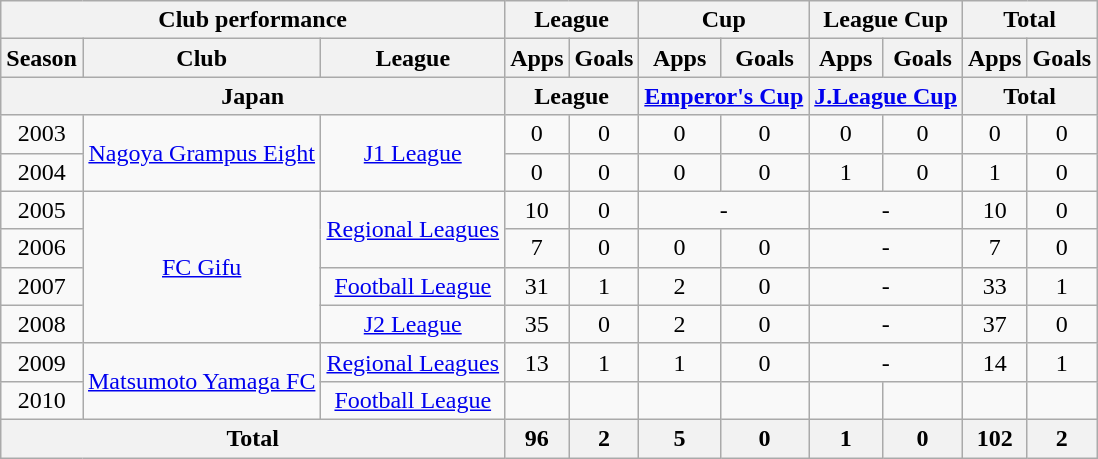<table class="wikitable" style="text-align:center;">
<tr>
<th colspan=3>Club performance</th>
<th colspan=2>League</th>
<th colspan=2>Cup</th>
<th colspan=2>League Cup</th>
<th colspan=2>Total</th>
</tr>
<tr>
<th>Season</th>
<th>Club</th>
<th>League</th>
<th>Apps</th>
<th>Goals</th>
<th>Apps</th>
<th>Goals</th>
<th>Apps</th>
<th>Goals</th>
<th>Apps</th>
<th>Goals</th>
</tr>
<tr>
<th colspan=3>Japan</th>
<th colspan=2>League</th>
<th colspan=2><a href='#'>Emperor's Cup</a></th>
<th colspan=2><a href='#'>J.League Cup</a></th>
<th colspan=2>Total</th>
</tr>
<tr>
<td>2003</td>
<td rowspan="2"><a href='#'>Nagoya Grampus Eight</a></td>
<td rowspan="2"><a href='#'>J1 League</a></td>
<td>0</td>
<td>0</td>
<td>0</td>
<td>0</td>
<td>0</td>
<td>0</td>
<td>0</td>
<td>0</td>
</tr>
<tr>
<td>2004</td>
<td>0</td>
<td>0</td>
<td>0</td>
<td>0</td>
<td>1</td>
<td>0</td>
<td>1</td>
<td>0</td>
</tr>
<tr>
<td>2005</td>
<td rowspan="4"><a href='#'>FC Gifu</a></td>
<td rowspan="2"><a href='#'>Regional Leagues</a></td>
<td>10</td>
<td>0</td>
<td colspan="2">-</td>
<td colspan="2">-</td>
<td>10</td>
<td>0</td>
</tr>
<tr>
<td>2006</td>
<td>7</td>
<td>0</td>
<td>0</td>
<td>0</td>
<td colspan="2">-</td>
<td>7</td>
<td>0</td>
</tr>
<tr>
<td>2007</td>
<td><a href='#'>Football League</a></td>
<td>31</td>
<td>1</td>
<td>2</td>
<td>0</td>
<td colspan="2">-</td>
<td>33</td>
<td>1</td>
</tr>
<tr>
<td>2008</td>
<td><a href='#'>J2 League</a></td>
<td>35</td>
<td>0</td>
<td>2</td>
<td>0</td>
<td colspan="2">-</td>
<td>37</td>
<td>0</td>
</tr>
<tr>
<td>2009</td>
<td rowspan="2"><a href='#'>Matsumoto Yamaga FC</a></td>
<td><a href='#'>Regional Leagues</a></td>
<td>13</td>
<td>1</td>
<td>1</td>
<td>0</td>
<td colspan="2">-</td>
<td>14</td>
<td>1</td>
</tr>
<tr>
<td>2010</td>
<td><a href='#'>Football League</a></td>
<td></td>
<td></td>
<td></td>
<td></td>
<td></td>
<td></td>
<td></td>
<td></td>
</tr>
<tr>
<th colspan=3>Total</th>
<th>96</th>
<th>2</th>
<th>5</th>
<th>0</th>
<th>1</th>
<th>0</th>
<th>102</th>
<th>2</th>
</tr>
</table>
